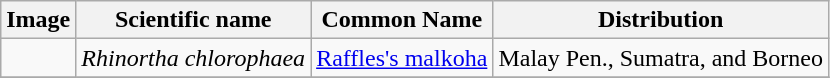<table class="wikitable">
<tr>
<th>Image</th>
<th>Scientific name</th>
<th>Common Name</th>
<th>Distribution</th>
</tr>
<tr>
<td></td>
<td><em>	Rhinortha  chlorophaea</em></td>
<td><a href='#'>Raffles's malkoha</a></td>
<td>Malay Pen., Sumatra, and Borneo</td>
</tr>
<tr>
</tr>
</table>
